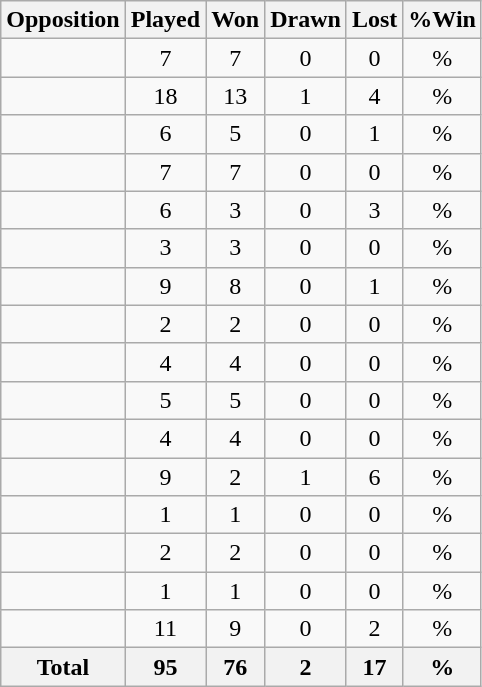<table class="wikitable sortable" style="text-align:center">
<tr>
<th>Opposition</th>
<th>Played</th>
<th>Won</th>
<th>Drawn</th>
<th>Lost</th>
<th>%Win</th>
</tr>
<tr>
<td align="left"></td>
<td>7</td>
<td>7</td>
<td>0</td>
<td>0</td>
<td>%</td>
</tr>
<tr>
<td align="left"></td>
<td>18</td>
<td>13</td>
<td>1</td>
<td>4</td>
<td>%</td>
</tr>
<tr>
<td align="left"></td>
<td>6</td>
<td>5</td>
<td>0</td>
<td>1</td>
<td>%</td>
</tr>
<tr>
<td align="left"></td>
<td>7</td>
<td>7</td>
<td>0</td>
<td>0</td>
<td>%</td>
</tr>
<tr>
<td align="left"></td>
<td>6</td>
<td>3</td>
<td>0</td>
<td>3</td>
<td>%</td>
</tr>
<tr>
<td align="left"></td>
<td>3</td>
<td>3</td>
<td>0</td>
<td>0</td>
<td>%</td>
</tr>
<tr>
<td align="left"></td>
<td>9</td>
<td>8</td>
<td>0</td>
<td>1</td>
<td>%</td>
</tr>
<tr>
<td align="left"></td>
<td>2</td>
<td>2</td>
<td>0</td>
<td>0</td>
<td>%</td>
</tr>
<tr>
<td align="left"></td>
<td>4</td>
<td>4</td>
<td>0</td>
<td>0</td>
<td>%</td>
</tr>
<tr>
<td align="left"></td>
<td>5</td>
<td>5</td>
<td>0</td>
<td>0</td>
<td>%</td>
</tr>
<tr>
<td align="left"></td>
<td>4</td>
<td>4</td>
<td>0</td>
<td>0</td>
<td>%</td>
</tr>
<tr>
<td align="left"></td>
<td>9</td>
<td>2</td>
<td>1</td>
<td>6</td>
<td>%</td>
</tr>
<tr>
<td align="left"></td>
<td>1</td>
<td>1</td>
<td>0</td>
<td>0</td>
<td>%</td>
</tr>
<tr>
<td align="left"></td>
<td>2</td>
<td>2</td>
<td>0</td>
<td>0</td>
<td>%</td>
</tr>
<tr>
<td align="left"></td>
<td>1</td>
<td>1</td>
<td>0</td>
<td>0</td>
<td>%</td>
</tr>
<tr>
<td align="left"></td>
<td>11</td>
<td>9</td>
<td>0</td>
<td>2</td>
<td>%</td>
</tr>
<tr>
<th>Total</th>
<th>95</th>
<th>76</th>
<th>2</th>
<th>17</th>
<th>%</th>
</tr>
</table>
